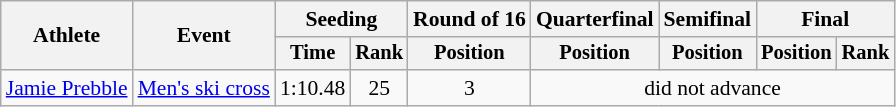<table class="wikitable" style="font-size:90%;text-align:center;">
<tr>
<th rowspan="2">Athlete</th>
<th rowspan="2">Event</th>
<th colspan="2">Seeding</th>
<th>Round of 16</th>
<th>Quarterfinal</th>
<th>Semifinal</th>
<th colspan=2>Final</th>
</tr>
<tr style="font-size:95%">
<th>Time</th>
<th>Rank</th>
<th>Position</th>
<th>Position</th>
<th>Position</th>
<th>Position</th>
<th>Rank</th>
</tr>
<tr>
<td style="text-align:left;"><a href='#'>Jamie Prebble</a></td>
<td align="left"><a href='#'>Men's ski cross</a></td>
<td>1:10.48</td>
<td>25</td>
<td>3</td>
<td colspan=4>did not advance</td>
</tr>
</table>
